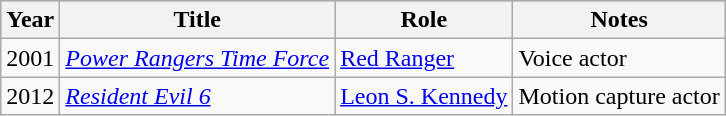<table class="wikitable sortable">
<tr style="background:#b0c4de; text-align:center;">
<th>Year</th>
<th>Title</th>
<th>Role</th>
<th>Notes</th>
</tr>
<tr>
<td>2001</td>
<td><em><a href='#'>Power Rangers Time Force</a></em></td>
<td><a href='#'>Red Ranger</a></td>
<td>Voice actor</td>
</tr>
<tr>
<td>2012</td>
<td><em><a href='#'>Resident Evil 6</a></em></td>
<td><a href='#'>Leon S. Kennedy</a></td>
<td>Motion capture actor</td>
</tr>
</table>
